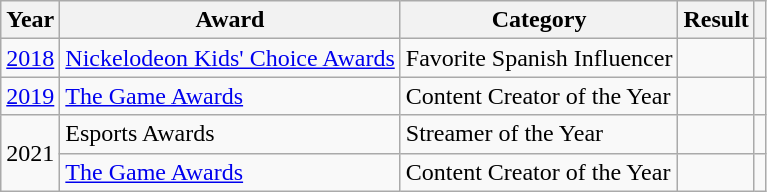<table class="wikitable sortable plainrowheaders">
<tr>
<th scope="col">Year</th>
<th scope="col">Award</th>
<th scope="col">Category</th>
<th scope="col">Result</th>
<th scope="col" class="unsortable"></th>
</tr>
<tr>
<td rowspan="1"><a href='#'>2018</a></td>
<td><a href='#'>Nickelodeon Kids' Choice Awards</a></td>
<td>Favorite Spanish Influencer</td>
<td></td>
<td style="text-align: center;"></td>
</tr>
<tr>
<td rowspan="1"><a href='#'>2019</a></td>
<td><a href='#'>The Game Awards</a></td>
<td>Content Creator of the Year</td>
<td></td>
<td style="text-align: center;"></td>
</tr>
<tr>
<td rowspan="2">2021</td>
<td>Esports Awards</td>
<td>Streamer of the Year</td>
<td></td>
<td style="text-align: center;"></td>
</tr>
<tr>
<td><a href='#'>The Game Awards</a></td>
<td>Content Creator of the Year</td>
<td></td>
<td style="text-align: center;"></td>
</tr>
</table>
